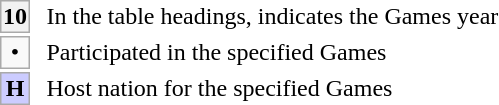<table>
<tr>
<td style="background:#f2f2f2; border:1px #aaa solid; text-align:center; width:1em"><strong>10</strong></td>
<td> </td>
<td>In the table headings, indicates the Games year</td>
</tr>
<tr>
<td style="background:#f9f9f9; border:1px #aaa solid; text-align:center; width:1em">•</td>
<td></td>
<td>Participated in the specified Games</td>
</tr>
<tr>
<td style="background:#ccccff; border:1px #aaa solid; text-align:center;"><strong>H</strong></td>
<td></td>
<td>Host nation for the specified Games</td>
</tr>
</table>
